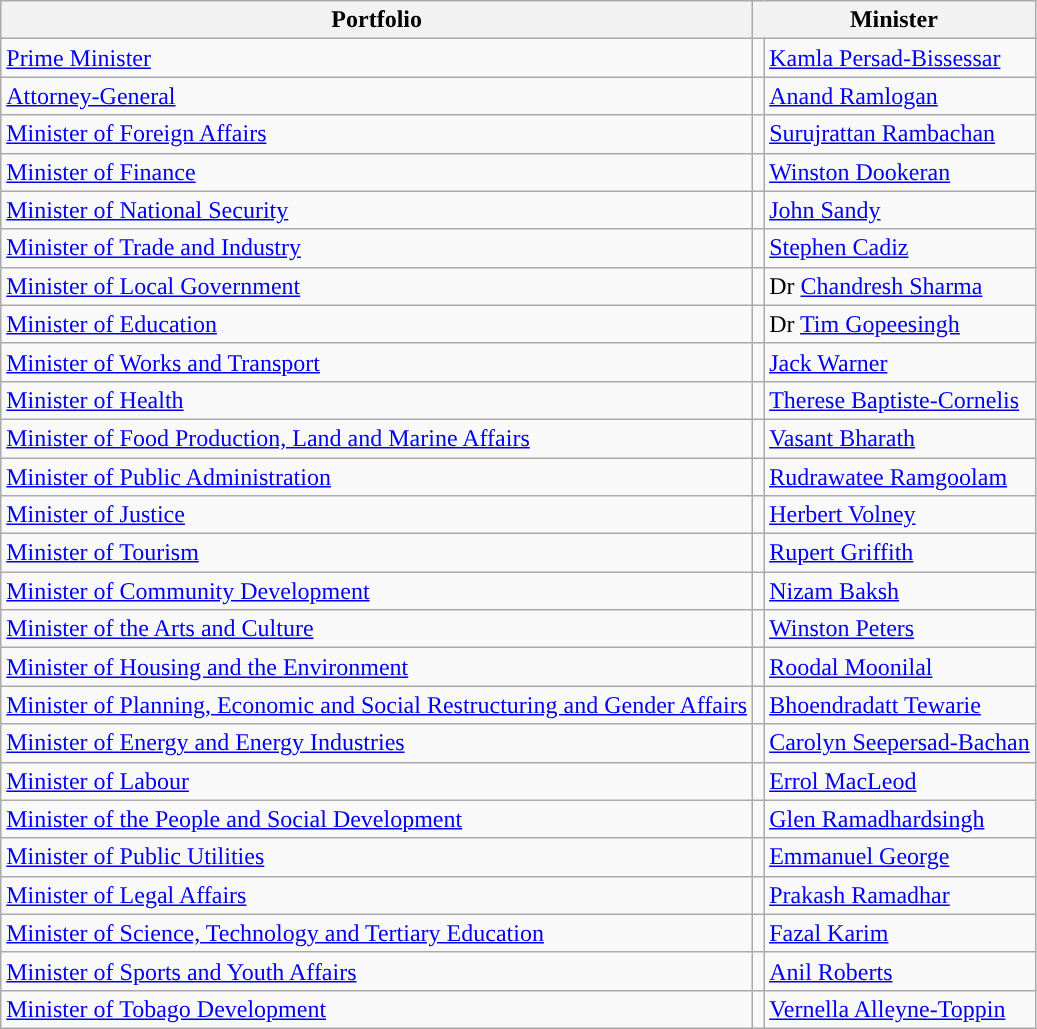<table class="wikitable">
<tr>
<th>Portfolio</th>
<th colspan=2>Minister</th>
</tr>
<tr>
<td><a href='#'>Prime Minister</a></td>
<td style="background:"></td>
<td><a href='#'>Kamla Persad-Bissessar</a></td>
</tr>
<tr>
<td><a href='#'>Attorney-General</a></td>
<td style="background:"></td>
<td><a href='#'>Anand Ramlogan</a></td>
</tr>
<tr>
<td><a href='#'>Minister of Foreign Affairs</a></td>
<td style="background:"></td>
<td><a href='#'>Surujrattan Rambachan</a></td>
</tr>
<tr>
<td><a href='#'>Minister of Finance</a></td>
<td style="background:"></td>
<td><a href='#'>Winston Dookeran</a></td>
</tr>
<tr>
<td><a href='#'>Minister of National Security</a></td>
<td style="background:"></td>
<td><a href='#'>John Sandy</a></td>
</tr>
<tr>
<td><a href='#'>Minister of Trade and Industry</a></td>
<td style="background:"></td>
<td><a href='#'>Stephen Cadiz</a></td>
</tr>
<tr>
<td><a href='#'>Minister of Local Government</a></td>
<td style="background:"></td>
<td>Dr <a href='#'>Chandresh Sharma</a></td>
</tr>
<tr>
<td><a href='#'>Minister of Education</a></td>
<td style="background:"></td>
<td>Dr <a href='#'>Tim Gopeesingh</a></td>
</tr>
<tr>
<td><a href='#'>Minister of Works and Transport</a></td>
<td style="background:"></td>
<td><a href='#'>Jack Warner</a></td>
</tr>
<tr>
<td><a href='#'>Minister of Health</a></td>
<td style="background:"></td>
<td><a href='#'>Therese Baptiste-Cornelis</a></td>
</tr>
<tr>
<td><a href='#'>Minister of Food Production, Land and Marine Affairs</a></td>
<td style="background:"></td>
<td><a href='#'>Vasant Bharath</a></td>
</tr>
<tr>
<td><a href='#'>Minister of Public Administration</a></td>
<td style="background:"></td>
<td><a href='#'>Rudrawatee Ramgoolam</a></td>
</tr>
<tr>
<td><a href='#'>Minister of Justice</a></td>
<td style="background:"></td>
<td><a href='#'>Herbert Volney</a></td>
</tr>
<tr>
<td><a href='#'>Minister of Tourism</a></td>
<td style="background:"></td>
<td><a href='#'>Rupert Griffith</a></td>
</tr>
<tr>
<td><a href='#'>Minister of Community Development</a></td>
<td style="background:"></td>
<td><a href='#'>Nizam Baksh</a></td>
</tr>
<tr>
<td><a href='#'>Minister of the Arts and Culture</a></td>
<td style="background:"></td>
<td><a href='#'>Winston Peters</a></td>
</tr>
<tr>
<td><a href='#'>Minister of Housing and the Environment</a></td>
<td style="background:"></td>
<td><a href='#'>Roodal Moonilal</a></td>
</tr>
<tr>
<td><a href='#'>Minister of Planning, Economic and Social Restructuring and Gender Affairs</a></td>
<td style="background:"></td>
<td><a href='#'>Bhoendradatt Tewarie</a></td>
</tr>
<tr>
<td><a href='#'>Minister of Energy and Energy Industries</a></td>
<td style="background:"></td>
<td><a href='#'>Carolyn Seepersad-Bachan</a></td>
</tr>
<tr>
<td><a href='#'>Minister of Labour</a></td>
<td style="background:"></td>
<td><a href='#'>Errol MacLeod</a></td>
</tr>
<tr>
<td><a href='#'>Minister of the People and Social Development</a></td>
<td style="background:"></td>
<td><a href='#'>Glen Ramadhardsingh</a></td>
</tr>
<tr>
<td><a href='#'>Minister of Public Utilities</a></td>
<td style="background:"></td>
<td><a href='#'>Emmanuel George</a></td>
</tr>
<tr>
<td><a href='#'>Minister of Legal Affairs</a></td>
<td style="background:"></td>
<td><a href='#'>Prakash Ramadhar</a></td>
</tr>
<tr>
<td><a href='#'>Minister of Science, Technology and Tertiary Education</a></td>
<td style="background:"></td>
<td><a href='#'>Fazal Karim</a></td>
</tr>
<tr>
<td><a href='#'>Minister of Sports and Youth Affairs</a></td>
<td style="background:"></td>
<td><a href='#'>Anil Roberts</a></td>
</tr>
<tr>
<td><a href='#'>Minister of Tobago Development</a></td>
<td style="background:"></td>
<td><a href='#'>Vernella Alleyne-Toppin</a></td>
</tr>
</table>
